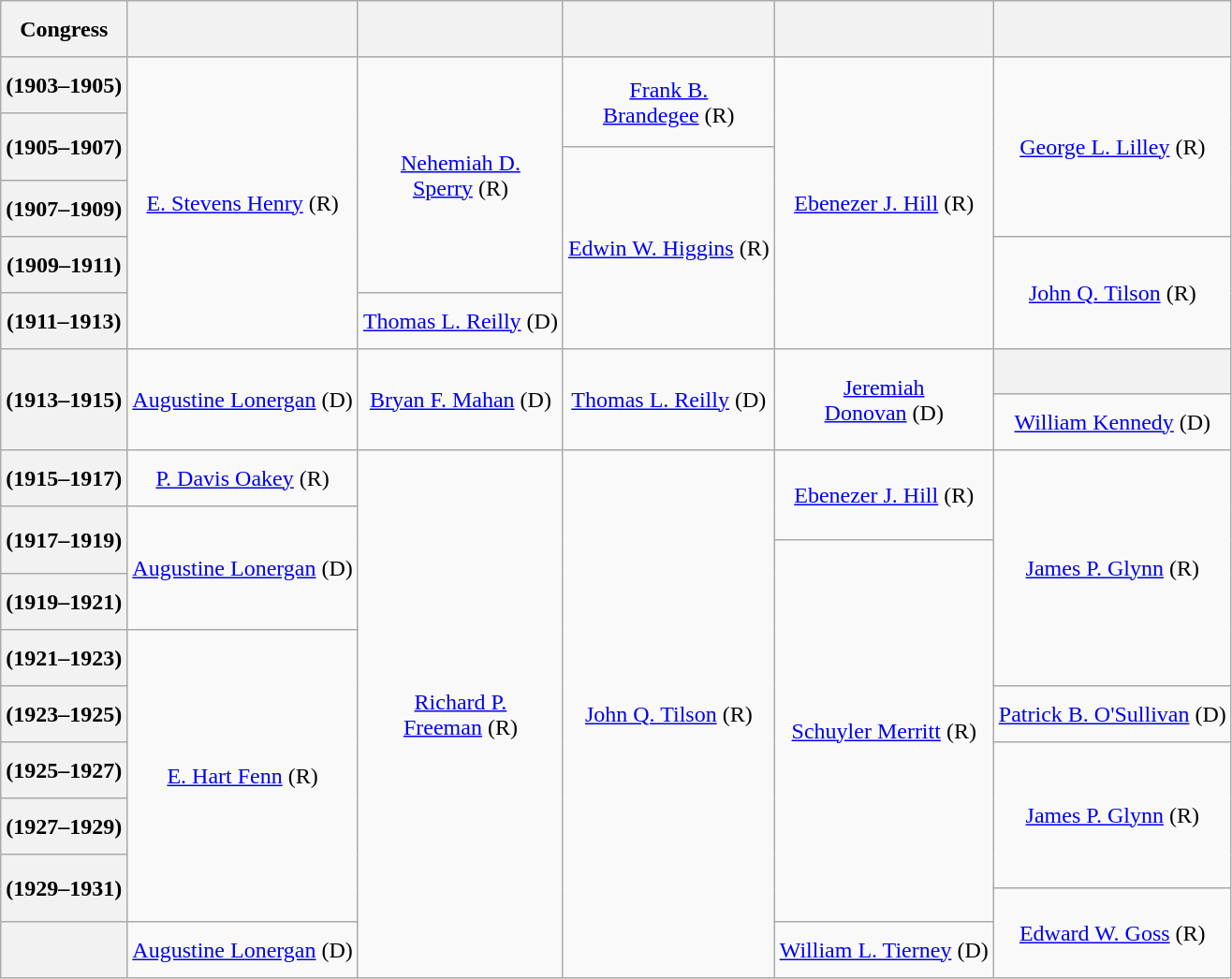<table class=wikitable style="text-align:center">
<tr style="height:2.5em">
<th scope="col">Congress</th>
<th scope="col"></th>
<th scope="col"></th>
<th scope="col"></th>
<th scope="col"></th>
<th scope="col"></th>
</tr>
<tr style="height:2.5em">
<th scope="row"> (1903–1905)</th>
<td rowspan="6" ><a href='#'>E. Stevens Henry</a> (R)</td>
<td rowspan="5" ><a href='#'>Nehemiah D.<br>Sperry</a> (R)</td>
<td rowspan="2" ><a href='#'>Frank B.<br>Brandegee</a> (R)</td>
<td rowspan="6" ><a href='#'>Ebenezer J. Hill</a> (R)</td>
<td rowspan=4 ><a href='#'>George L. Lilley</a> (R)</td>
</tr>
<tr style="height:1.5em">
<th scope="row" rowspan=2> (1905–1907)</th>
</tr>
<tr style="height:1.5em">
<td rowspan=4 ><a href='#'>Edwin W. Higgins</a> (R)</td>
</tr>
<tr style="height:2.5em">
<th scope="row"> (1907–1909)</th>
</tr>
<tr style="height:2.5em">
<th scope="row"> (1909–1911)</th>
<td rowspan=2 ><a href='#'>John Q. Tilson</a> (R)</td>
</tr>
<tr style="height:2.5em">
<th scope="row"> (1911–1913)</th>
<td><a href='#'>Thomas L. Reilly</a> (D)</td>
</tr>
<tr style="height:2em">
<th scope="row" rowspan=2> (1913–1915)</th>
<td rowspan=2 ><a href='#'>Augustine Lonergan</a> (D)</td>
<td rowspan=2 ><a href='#'>Bryan F. Mahan</a> (D)</td>
<td rowspan=2 ><a href='#'>Thomas L. Reilly</a> (D)</td>
<td rowspan=2 ><a href='#'>Jeremiah<br>Donovan</a> (D)</td>
<th scope="col"></th>
</tr>
<tr style="height:2.5em">
<td><a href='#'>William Kennedy</a> (D)</td>
</tr>
<tr style="height:2.5em">
<th scope="row"> (1915–1917)</th>
<td><a href='#'>P. Davis Oakey</a> (R)</td>
<td rowspan=11 ><a href='#'>Richard P.<br>Freeman</a> (R)</td>
<td rowspan=11 ><a href='#'>John Q. Tilson</a> (R)</td>
<td rowspan=2 ><a href='#'>Ebenezer J. Hill</a> (R)</td>
<td rowspan=5 ><a href='#'>James P. Glynn</a> (R)</td>
</tr>
<tr style="height:1.5em">
<th scope="row" rowspan=2> (1917–1919)</th>
<td rowspan=3 ><a href='#'>Augustine Lonergan</a> (D)</td>
</tr>
<tr style="height:1.5em">
<td rowspan=8 ><a href='#'>Schuyler Merritt</a> (R)</td>
</tr>
<tr style="height:2.5em">
<th scope="row"> (1919–1921)</th>
</tr>
<tr style="height:2.5em">
<th scope="row"> (1921–1923)</th>
<td rowspan=6 ><a href='#'>E. Hart Fenn</a> (R)</td>
</tr>
<tr style="height:2.5em">
<th scope="row"> (1923–1925)</th>
<td><a href='#'>Patrick B. O'Sullivan</a> (D)</td>
</tr>
<tr style="height:2.5em">
<th scope="row"> (1925–1927)</th>
<td rowspan=3 ><a href='#'>James P. Glynn</a> (R)</td>
</tr>
<tr style="height:2.5em">
<th scope="row"> (1927–1929)</th>
</tr>
<tr style="height:1.5em">
<th scope="row" rowspan=2> (1929–1931)</th>
</tr>
<tr style="height:1.5em">
<td rowspan="2" ><a href='#'>Edward W. Goss</a> (R)</td>
</tr>
<tr style="height:2.5em">
<th scope="row"> </th>
<td><a href='#'>Augustine Lonergan</a> (D)</td>
<td><a href='#'>William L. Tierney</a> (D)</td>
</tr>
</table>
